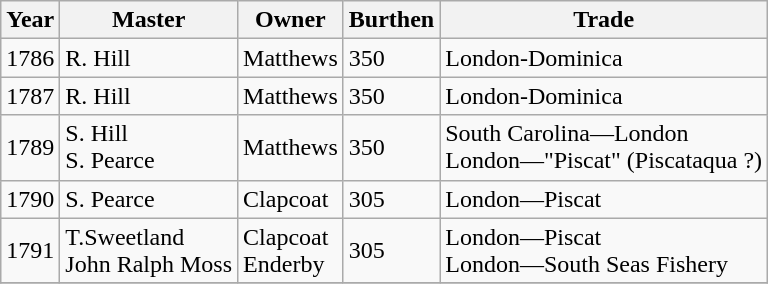<table class="sortable wikitable">
<tr>
<th>Year</th>
<th>Master</th>
<th>Owner</th>
<th>Burthen</th>
<th>Trade</th>
</tr>
<tr>
<td>1786</td>
<td>R. Hill</td>
<td>Matthews</td>
<td>350</td>
<td>London-Dominica</td>
</tr>
<tr>
<td>1787</td>
<td>R. Hill</td>
<td>Matthews</td>
<td>350</td>
<td>London-Dominica</td>
</tr>
<tr>
<td>1789</td>
<td>S. Hill<br>S. Pearce</td>
<td>Matthews</td>
<td>350</td>
<td>South Carolina—London<br>London—"Piscat" (Piscataqua ?)</td>
</tr>
<tr>
<td>1790</td>
<td>S. Pearce</td>
<td>Clapcoat</td>
<td>305</td>
<td>London—Piscat</td>
</tr>
<tr>
<td>1791</td>
<td>T.Sweetland<br>John Ralph Moss</td>
<td>Clapcoat<br>Enderby</td>
<td>305</td>
<td>London—Piscat<br>London—South Seas Fishery</td>
</tr>
<tr>
</tr>
</table>
